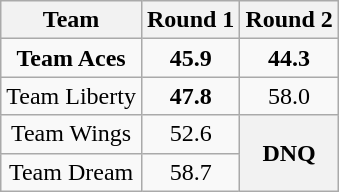<table class="wikitable sortable" style="text-align:center;">
<tr>
<th>Team</th>
<th>Round 1</th>
<th>Round 2</th>
</tr>
<tr>
<td><strong>Team Aces</strong></td>
<td><strong>45.9</strong></td>
<td><strong>44.3</strong></td>
</tr>
<tr>
<td>Team Liberty</td>
<td><strong>47.8</strong></td>
<td>58.0</td>
</tr>
<tr>
<td>Team Wings</td>
<td>52.6</td>
<th rowspan="2" style="text-align:center;">DNQ</th>
</tr>
<tr>
<td>Team Dream</td>
<td>58.7</td>
</tr>
</table>
